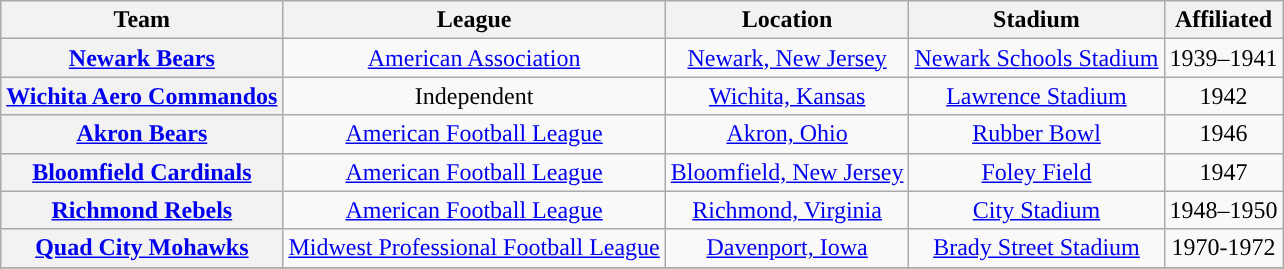<table class="wikitable" style="text-align:center">
<tr>
<th>Team</th>
<th>League</th>
<th>Location</th>
<th>Stadium</th>
<th>Affiliated</th>
</tr>
<tr>
<th scope="row"><a href='#'>Newark Bears</a></th>
<td><a href='#'>American Association</a></td>
<td><a href='#'>Newark, New Jersey</a></td>
<td><a href='#'>Newark Schools Stadium</a></td>
<td>1939–1941</td>
</tr>
<tr>
<th scope="row"><a href='#'>Wichita Aero Commandos</a></th>
<td>Independent</td>
<td><a href='#'>Wichita, Kansas</a></td>
<td><a href='#'>Lawrence Stadium</a></td>
<td>1942</td>
</tr>
<tr>
<th scope="row"><a href='#'>Akron Bears</a></th>
<td><a href='#'>American Football League</a></td>
<td><a href='#'>Akron, Ohio</a></td>
<td><a href='#'>Rubber Bowl</a></td>
<td>1946</td>
</tr>
<tr>
<th scope="row"><a href='#'>Bloomfield Cardinals</a></th>
<td><a href='#'>American Football League</a></td>
<td><a href='#'>Bloomfield, New Jersey</a></td>
<td><a href='#'>Foley Field</a></td>
<td>1947</td>
</tr>
<tr>
<th scope="row"><a href='#'>Richmond Rebels</a></th>
<td><a href='#'>American Football League</a></td>
<td><a href='#'>Richmond, Virginia</a></td>
<td><a href='#'>City Stadium</a></td>
<td>1948–1950</td>
</tr>
<tr>
<th scope="row"><a href='#'>Quad City Mohawks</a></th>
<td><a href='#'>Midwest Professional Football League</a></td>
<td><a href='#'>Davenport, Iowa</a></td>
<td><a href='#'>Brady Street Stadium</a></td>
<td>1970-1972</td>
</tr>
<tr>
</tr>
</table>
